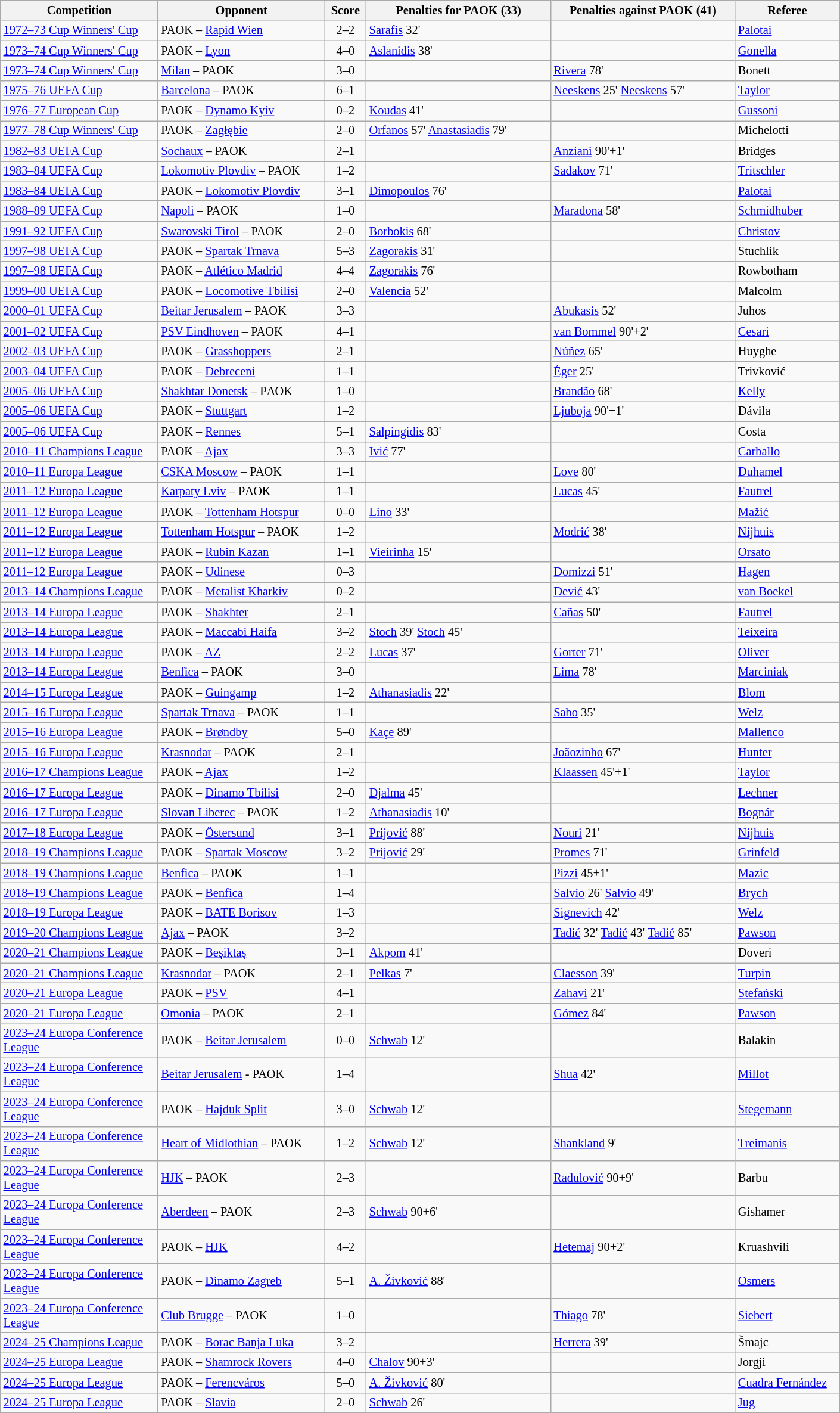<table class="wikitable" style="text-align: left; font-size:85%">
<tr>
<th style="width:170px;">Competition</th>
<th style="width:180px;">Opponent</th>
<th style="width:40px;">Score</th>
<th style="width:200px;">Penalties for PAOK (33)</th>
<th style="width:200px;">Penalties against PAOK (41)</th>
<th style="width:110px;">Referee</th>
</tr>
<tr>
<td><a href='#'>1972–73 Cup Winners' Cup</a></td>
<td> PAOK – <a href='#'>Rapid Wien</a></td>
<td align=center>2–2</td>
<td> <a href='#'>Sarafis</a> 32'</td>
<td></td>
<td> <a href='#'>Palotai</a></td>
</tr>
<tr>
<td><a href='#'>1973–74 Cup Winners' Cup</a></td>
<td> PAOK – <a href='#'>Lyon</a></td>
<td align=center>4–0</td>
<td> <a href='#'>Aslanidis</a> 38'</td>
<td></td>
<td> <a href='#'>Gonella</a></td>
</tr>
<tr>
<td><a href='#'>1973–74 Cup Winners' Cup</a></td>
<td> <a href='#'>Milan</a> – PAOK</td>
<td align=center>3–0</td>
<td></td>
<td> <a href='#'>Rivera</a> 78'</td>
<td> Bonett</td>
</tr>
<tr>
<td><a href='#'>1975–76 UEFA Cup</a></td>
<td> <a href='#'>Barcelona</a> – PAOK</td>
<td align=center>6–1</td>
<td></td>
<td> <a href='#'>Neeskens</a> 25'  <a href='#'>Neeskens</a> 57'</td>
<td> <a href='#'>Taylor</a></td>
</tr>
<tr>
<td><a href='#'>1976–77 European Cup</a></td>
<td> PAOK – <a href='#'>Dynamo Kyiv</a></td>
<td align=center>0–2</td>
<td> <a href='#'>Koudas</a> 41'</td>
<td></td>
<td> <a href='#'>Gussoni</a></td>
</tr>
<tr>
<td><a href='#'>1977–78 Cup Winners' Cup</a></td>
<td> PAOK – <a href='#'>Zagłębie</a></td>
<td align=center>2–0</td>
<td> <a href='#'>Orfanos</a> 57'  <a href='#'>Anastasiadis</a> 79'</td>
<td></td>
<td> Michelotti</td>
</tr>
<tr>
<td><a href='#'>1982–83 UEFA Cup</a></td>
<td> <a href='#'>Sochaux</a> – PAOK</td>
<td align=center>2–1</td>
<td></td>
<td> <a href='#'>Anziani</a> 90'+1'</td>
<td> Bridges</td>
</tr>
<tr>
<td><a href='#'>1983–84 UEFA Cup</a></td>
<td> <a href='#'>Lokomotiv Plovdiv</a> – PAOK</td>
<td align=center>1–2</td>
<td></td>
<td> <a href='#'>Sadakov</a> 71'</td>
<td> <a href='#'>Tritschler</a></td>
</tr>
<tr>
<td><a href='#'>1983–84 UEFA Cup</a></td>
<td> PAOK – <a href='#'>Lokomotiv Plovdiv</a></td>
<td align=center>3–1</td>
<td> <a href='#'>Dimopoulos</a> 76'</td>
<td></td>
<td> <a href='#'>Palotai</a></td>
</tr>
<tr>
<td><a href='#'>1988–89 UEFA Cup</a></td>
<td> <a href='#'>Napoli</a> – PAOK</td>
<td align=center>1–0</td>
<td></td>
<td> <a href='#'>Maradona</a> 58'</td>
<td> <a href='#'>Schmidhuber</a></td>
</tr>
<tr>
<td><a href='#'>1991–92 UEFA Cup</a></td>
<td> <a href='#'>Swarovski Tirol</a> – PAOK</td>
<td align=center>2–0</td>
<td> <a href='#'>Borbokis</a> 68'</td>
<td></td>
<td> <a href='#'>Christov</a></td>
</tr>
<tr>
<td><a href='#'>1997–98 UEFA Cup</a></td>
<td> PAOK – <a href='#'>Spartak Trnava</a></td>
<td align=center>5–3</td>
<td> <a href='#'>Zagorakis</a> 31'</td>
<td></td>
<td> Stuchlik</td>
</tr>
<tr>
<td><a href='#'>1997–98 UEFA Cup</a></td>
<td> PAOK – <a href='#'>Atlético Madrid</a></td>
<td align=center>4–4</td>
<td> <a href='#'>Zagorakis</a> 76'</td>
<td></td>
<td> Rowbotham</td>
</tr>
<tr>
<td><a href='#'>1999–00 UEFA Cup</a></td>
<td> PAOK – <a href='#'>Locomotive Tbilisi</a></td>
<td align=center>2–0</td>
<td> <a href='#'>Valencia</a> 52'</td>
<td></td>
<td> Malcolm</td>
</tr>
<tr>
<td><a href='#'>2000–01 UEFA Cup</a></td>
<td> <a href='#'>Beitar Jerusalem</a> – PAOK</td>
<td align=center>3–3</td>
<td></td>
<td> <a href='#'>Abukasis</a> 52'</td>
<td> Juhos</td>
</tr>
<tr>
<td><a href='#'>2001–02 UEFA Cup</a></td>
<td> <a href='#'>PSV Eindhoven</a> – PAOK</td>
<td align=center>4–1</td>
<td></td>
<td> <a href='#'>van Bommel</a> 90'+2'</td>
<td> <a href='#'>Cesari</a></td>
</tr>
<tr>
<td><a href='#'>2002–03 UEFA Cup</a></td>
<td> PAOK – <a href='#'>Grasshoppers</a></td>
<td align=center>2–1</td>
<td></td>
<td> <a href='#'>Núñez</a> 65'</td>
<td> Huyghe</td>
</tr>
<tr>
<td><a href='#'>2003–04 UEFA Cup</a></td>
<td> PAOK – <a href='#'>Debreceni</a></td>
<td align=center>1–1</td>
<td></td>
<td> <a href='#'>Éger</a> 25'</td>
<td> Trivković</td>
</tr>
<tr>
<td><a href='#'>2005–06 UEFA Cup</a></td>
<td> <a href='#'>Shakhtar Donetsk</a> – PΑΟΚ</td>
<td align=center>1–0</td>
<td></td>
<td> <a href='#'>Brandão</a> 68'</td>
<td> <a href='#'>Kelly</a></td>
</tr>
<tr>
<td><a href='#'>2005–06 UEFA Cup</a></td>
<td> PAOK – <a href='#'>Stuttgart</a></td>
<td align=center>1–2</td>
<td></td>
<td> <a href='#'>Ljuboja</a> 90'+1'</td>
<td> Dávila</td>
</tr>
<tr>
<td><a href='#'>2005–06 UEFA Cup</a></td>
<td> PAOK – <a href='#'>Rennes</a></td>
<td align=center>5–1</td>
<td> <a href='#'>Salpingidis</a> 83'</td>
<td></td>
<td> Costa</td>
</tr>
<tr>
<td><a href='#'>2010–11 Champions League</a></td>
<td> PAOK – <a href='#'>Ajax</a></td>
<td align=center>3–3</td>
<td> <a href='#'>Ivić</a> 77'</td>
<td></td>
<td> <a href='#'>Carballo</a></td>
</tr>
<tr>
<td><a href='#'>2010–11 Europa League</a></td>
<td> <a href='#'>CSKA Moscow</a> – PAOK</td>
<td align=center>1–1</td>
<td></td>
<td> <a href='#'>Love</a> 80'</td>
<td> <a href='#'>Duhamel</a></td>
</tr>
<tr>
<td><a href='#'>2011–12 Europa League</a></td>
<td> <a href='#'>Karpaty Lviv</a> – PΑΟΚ</td>
<td align=center>1–1</td>
<td></td>
<td> <a href='#'>Lucas</a> 45'</td>
<td> <a href='#'>Fautrel</a></td>
</tr>
<tr>
<td><a href='#'>2011–12 Europa League</a></td>
<td> PAOK – <a href='#'>Tottenham Hotspur</a></td>
<td align=center>0–0</td>
<td> <a href='#'>Lino</a> 33'</td>
<td></td>
<td> <a href='#'>Mažić</a></td>
</tr>
<tr>
<td><a href='#'>2011–12 Europa League</a></td>
<td> <a href='#'>Tottenham Hotspur</a> – PAOK</td>
<td align=center>1–2</td>
<td></td>
<td> <a href='#'>Modrić</a> 38'</td>
<td> <a href='#'>Nijhuis</a></td>
</tr>
<tr>
<td><a href='#'>2011–12 Europa League</a></td>
<td> PAOK – <a href='#'>Rubin Kazan</a></td>
<td align=center>1–1</td>
<td> <a href='#'>Vieirinha</a> 15'</td>
<td></td>
<td> <a href='#'>Orsato</a></td>
</tr>
<tr>
<td><a href='#'>2011–12 Europa League</a></td>
<td> PAOK – <a href='#'>Udinese</a></td>
<td align=center>0–3</td>
<td></td>
<td> <a href='#'>Domizzi</a> 51'</td>
<td> <a href='#'>Hagen</a></td>
</tr>
<tr>
<td><a href='#'>2013–14 Champions League</a></td>
<td> PAOK – <a href='#'>Metalist Kharkiv</a></td>
<td align=center>0–2</td>
<td></td>
<td> <a href='#'>Dević</a> 43'</td>
<td> <a href='#'>van Boekel</a></td>
</tr>
<tr>
<td><a href='#'>2013–14 Europa League</a></td>
<td> PAOK – <a href='#'>Shakhter</a></td>
<td align=center>2–1</td>
<td></td>
<td> <a href='#'>Cañas</a> 50'</td>
<td> <a href='#'>Fautrel</a></td>
</tr>
<tr>
<td><a href='#'>2013–14 Europa League</a></td>
<td> PAOK – <a href='#'>Maccabi Haifa</a></td>
<td align=center>3–2</td>
<td> <a href='#'>Stoch</a> 39'  <a href='#'>Stoch</a> 45'</td>
<td></td>
<td> <a href='#'>Teixeira</a></td>
</tr>
<tr>
<td><a href='#'>2013–14 Europa League</a></td>
<td> PAOK – <a href='#'>AZ</a></td>
<td align=center>2–2</td>
<td> <a href='#'>Lucas</a> 37'</td>
<td> <a href='#'>Gorter</a> 71'</td>
<td> <a href='#'>Oliver</a></td>
</tr>
<tr>
<td><a href='#'>2013–14 Europa League</a></td>
<td> <a href='#'>Benfica</a> – PAOK</td>
<td align=center>3–0</td>
<td></td>
<td> <a href='#'>Lima</a> 78'</td>
<td> <a href='#'>Marciniak</a></td>
</tr>
<tr>
<td><a href='#'>2014–15 Europa League</a></td>
<td> PAOK – <a href='#'>Guingamp</a></td>
<td align=center>1–2</td>
<td> <a href='#'>Athanasiadis</a> 22'</td>
<td></td>
<td> <a href='#'>Blom</a></td>
</tr>
<tr>
<td><a href='#'>2015–16 Europa League</a></td>
<td> <a href='#'>Spartak Trnava</a> – PAOK</td>
<td align=center>1–1</td>
<td></td>
<td> <a href='#'>Sabo</a> 35'</td>
<td> <a href='#'>Welz</a></td>
</tr>
<tr>
<td><a href='#'>2015–16 Europa League</a></td>
<td> PAOK – <a href='#'>Brøndby</a></td>
<td align=center>5–0</td>
<td> <a href='#'>Kaçe</a> 89'</td>
<td></td>
<td> <a href='#'>Mallenco</a></td>
</tr>
<tr>
<td><a href='#'>2015–16 Europa League</a></td>
<td> <a href='#'>Krasnodar</a> – PAOK</td>
<td align=center>2–1</td>
<td></td>
<td> <a href='#'>Joãozinho</a> 67'</td>
<td> <a href='#'>Hunter</a></td>
</tr>
<tr>
<td><a href='#'>2016–17 Champions League</a></td>
<td> PAOK – <a href='#'>Ajax</a></td>
<td align=center>1–2</td>
<td></td>
<td> <a href='#'>Klaassen</a> 45'+1'</td>
<td> <a href='#'>Taylor</a></td>
</tr>
<tr>
<td><a href='#'>2016–17 Europa League</a></td>
<td> PAOK – <a href='#'>Dinamo Tbilisi</a></td>
<td align=center>2–0</td>
<td> <a href='#'>Djalma</a> 45'</td>
<td></td>
<td> <a href='#'>Lechner</a></td>
</tr>
<tr>
<td><a href='#'>2016–17 Europa League</a></td>
<td> <a href='#'>Slovan Liberec</a> – PAOK</td>
<td align=center>1–2</td>
<td> <a href='#'>Athanasiadis</a> 10'</td>
<td></td>
<td> <a href='#'>Bognár</a></td>
</tr>
<tr>
<td><a href='#'>2017–18 Europa League</a></td>
<td> PAOK – <a href='#'>Östersund</a></td>
<td align=center>3–1</td>
<td> <a href='#'>Prijović</a> 88'</td>
<td> <a href='#'>Nouri</a> 21'</td>
<td> <a href='#'>Nijhuis</a></td>
</tr>
<tr>
<td><a href='#'>2018–19 Champions League</a></td>
<td> PAOK – <a href='#'>Spartak Moscow</a></td>
<td align=center>3–2</td>
<td> <a href='#'>Prijović</a> 29'</td>
<td> <a href='#'>Promes</a> 71'</td>
<td> <a href='#'>Grinfeld</a></td>
</tr>
<tr>
<td><a href='#'>2018–19 Champions League</a></td>
<td> <a href='#'>Benfica</a> – PAOK</td>
<td align=center>1–1</td>
<td></td>
<td> <a href='#'>Pizzi</a> 45+1'</td>
<td> <a href='#'>Mazic</a></td>
</tr>
<tr>
<td><a href='#'>2018–19 Champions League</a></td>
<td> PAOK – <a href='#'>Benfica</a></td>
<td align=center>1–4</td>
<td></td>
<td> <a href='#'>Salvio</a> 26'  <a href='#'>Salvio</a> 49'</td>
<td> <a href='#'>Brych</a></td>
</tr>
<tr>
<td><a href='#'>2018–19 Europa League</a></td>
<td> PAOK – <a href='#'>BATE Borisov</a></td>
<td align=center>1–3</td>
<td></td>
<td> <a href='#'>Signevich</a> 42'</td>
<td> <a href='#'>Welz</a></td>
</tr>
<tr>
<td><a href='#'>2019–20 Champions League</a></td>
<td> <a href='#'>Ajax</a> – PAOK</td>
<td align=center>3–2</td>
<td></td>
<td> <a href='#'>Tadić</a> 32'  <a href='#'>Tadić</a> 43'  <a href='#'>Tadić</a> 85'</td>
<td> <a href='#'>Pawson</a></td>
</tr>
<tr>
<td><a href='#'>2020–21 Champions League</a></td>
<td> PAOK – <a href='#'>Beşiktaş</a></td>
<td align=center>3–1</td>
<td> <a href='#'>Akpom</a> 41'</td>
<td></td>
<td> Doveri</td>
</tr>
<tr>
<td><a href='#'>2020–21 Champions League</a></td>
<td> <a href='#'>Krasnodar</a> – PAOK</td>
<td align=center>2–1</td>
<td> <a href='#'>Pelkas</a> 7'</td>
<td> <a href='#'>Claesson</a> 39'</td>
<td> <a href='#'>Turpin</a></td>
</tr>
<tr>
<td><a href='#'>2020–21 Europa League</a></td>
<td> PAOK – <a href='#'>PSV</a></td>
<td align=center>4–1</td>
<td></td>
<td> <a href='#'>Zahavi</a> 21'</td>
<td> <a href='#'>Stefański</a></td>
</tr>
<tr>
<td><a href='#'>2020–21 Europa League</a></td>
<td> <a href='#'>Omonia</a> – PAOK</td>
<td align=center>2–1</td>
<td></td>
<td> <a href='#'>Gómez</a> 84'</td>
<td> <a href='#'>Pawson</a></td>
</tr>
<tr>
<td><a href='#'>2023–24 Europa Conference League</a></td>
<td> PAOK – <a href='#'>Beitar Jerusalem</a></td>
<td align=center>0–0</td>
<td> <a href='#'>Schwab</a> 12'</td>
<td></td>
<td> Balakin</td>
</tr>
<tr>
<td><a href='#'>2023–24 Europa Conference League</a></td>
<td> <a href='#'>Beitar Jerusalem</a> - PAOK</td>
<td align=center>1–4</td>
<td></td>
<td> <a href='#'>Shua</a> 42'</td>
<td> <a href='#'>Millot</a></td>
</tr>
<tr>
<td><a href='#'>2023–24 Europa Conference League</a></td>
<td> PAOK – <a href='#'>Hajduk Split</a></td>
<td align=center>3–0</td>
<td> <a href='#'>Schwab</a> 12'</td>
<td></td>
<td> <a href='#'>Stegemann</a></td>
</tr>
<tr>
<td><a href='#'>2023–24 Europa Conference League</a></td>
<td> <a href='#'>Heart of Midlothian</a> – PAOK</td>
<td align=center>1–2</td>
<td> <a href='#'>Schwab</a> 12'</td>
<td> <a href='#'>Shankland</a> 9'</td>
<td> <a href='#'>Treimanis</a></td>
</tr>
<tr>
<td><a href='#'>2023–24 Europa Conference League</a></td>
<td> <a href='#'>HJK</a> – PAOK</td>
<td align=center>2–3</td>
<td></td>
<td> <a href='#'>Radulović</a> 90+9'</td>
<td> Barbu</td>
</tr>
<tr>
<td><a href='#'>2023–24 Europa Conference League</a></td>
<td> <a href='#'>Aberdeen</a> – PAOK</td>
<td align=center>2–3</td>
<td> <a href='#'>Schwab</a> 90+6'</td>
<td></td>
<td> Gishamer</td>
</tr>
<tr>
<td><a href='#'>2023–24 Europa Conference League</a></td>
<td> PAOK – <a href='#'>HJK</a></td>
<td align=center>4–2</td>
<td></td>
<td> <a href='#'>Hetemaj</a> 90+2'</td>
<td> Kruashvili</td>
</tr>
<tr>
<td><a href='#'>2023–24 Europa Conference League</a></td>
<td> PAOK – <a href='#'>Dinamo Zagreb</a></td>
<td align=center>5–1</td>
<td> <a href='#'>A. Živković</a> 88'</td>
<td></td>
<td> <a href='#'>Osmers</a></td>
</tr>
<tr>
<td><a href='#'>2023–24 Europa Conference League</a></td>
<td> <a href='#'>Club Brugge</a> – PAOK</td>
<td align=center>1–0</td>
<td></td>
<td> <a href='#'>Thiago</a> 78'</td>
<td> <a href='#'>Siebert</a></td>
</tr>
<tr>
<td><a href='#'>2024–25 Champions League</a></td>
<td> PAOK – <a href='#'>Borac Banja Luka</a></td>
<td align=center>3–2</td>
<td></td>
<td> <a href='#'>Herrera</a> 39'</td>
<td> Šmajc</td>
</tr>
<tr>
<td><a href='#'>2024–25 Europa League</a></td>
<td> PAOK – <a href='#'>Shamrock Rovers</a></td>
<td align=center>4–0</td>
<td> <a href='#'>Chalov</a> 90+3'</td>
<td></td>
<td> Jorgji</td>
</tr>
<tr>
<td><a href='#'>2024–25 Europa League</a></td>
<td> PAOK – <a href='#'>Ferencváros</a></td>
<td align=center>5–0</td>
<td> <a href='#'>A. Živković</a> 80'</td>
<td></td>
<td><a href='#'>Cuadra Fernández</a></td>
</tr>
<tr>
<td><a href='#'>2024–25 Europa League</a></td>
<td> PAOK – <a href='#'>Slavia</a></td>
<td align=center>2–0</td>
<td> <a href='#'>Schwab</a> 26'</td>
<td></td>
<td><a href='#'>Jug</a></td>
</tr>
</table>
